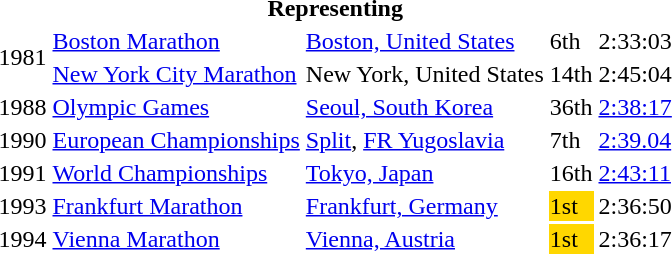<table>
<tr>
<th colspan="5">Representing </th>
</tr>
<tr>
<td rowspan=2>1981</td>
<td><a href='#'>Boston Marathon</a></td>
<td><a href='#'>Boston, United States</a></td>
<td>6th</td>
<td>2:33:03</td>
</tr>
<tr>
<td><a href='#'>New York City Marathon</a></td>
<td>New York, United States</td>
<td>14th</td>
<td>2:45:04</td>
</tr>
<tr>
<td>1988</td>
<td><a href='#'>Olympic Games</a></td>
<td><a href='#'>Seoul, South Korea</a></td>
<td>36th</td>
<td><a href='#'>2:38:17</a></td>
</tr>
<tr>
<td>1990</td>
<td><a href='#'>European Championships</a></td>
<td><a href='#'>Split</a>, <a href='#'>FR Yugoslavia</a></td>
<td>7th</td>
<td><a href='#'>2:39.04</a></td>
</tr>
<tr>
<td>1991</td>
<td><a href='#'>World Championships</a></td>
<td><a href='#'>Tokyo, Japan</a></td>
<td>16th</td>
<td><a href='#'>2:43:11</a></td>
</tr>
<tr>
<td>1993</td>
<td><a href='#'>Frankfurt Marathon</a></td>
<td><a href='#'>Frankfurt, Germany</a></td>
<td bgcolor="gold">1st</td>
<td>2:36:50</td>
</tr>
<tr>
<td>1994</td>
<td><a href='#'>Vienna Marathon</a></td>
<td><a href='#'>Vienna, Austria</a></td>
<td bgcolor="gold">1st</td>
<td>2:36:17</td>
</tr>
</table>
